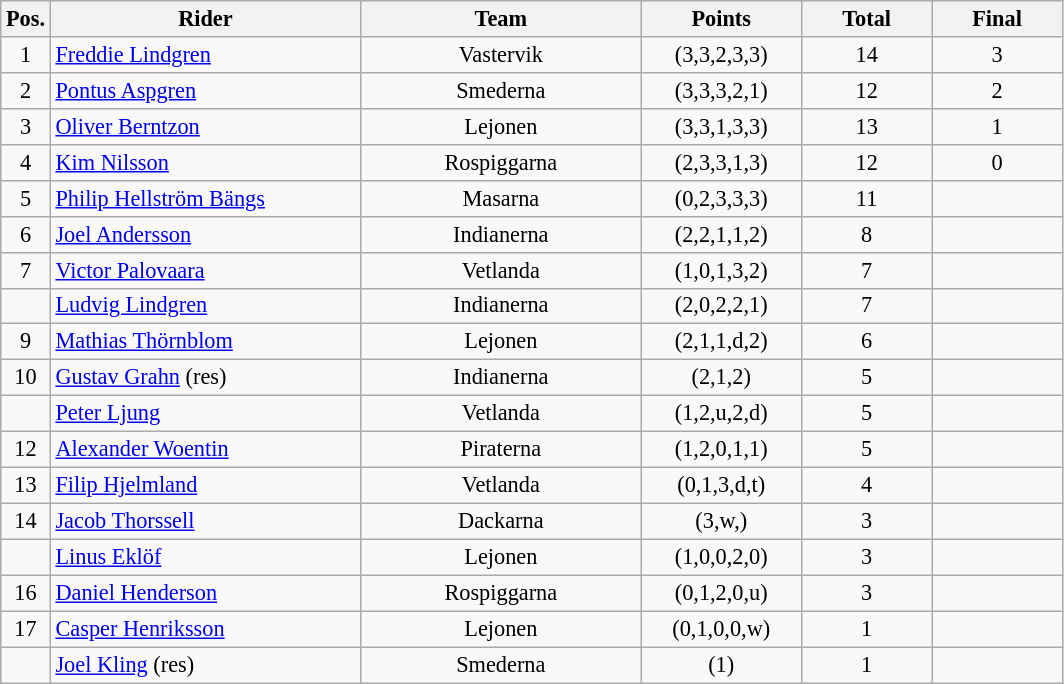<table class=wikitable style="font-size:93%;">
<tr>
<th width=25px>Pos.</th>
<th width=200px>Rider</th>
<th width=180px>Team</th>
<th width=100px>Points</th>
<th width=80px>Total</th>
<th width=80px>Final</th>
</tr>
<tr align=center>
<td>1</td>
<td align=left><a href='#'>Freddie Lindgren</a></td>
<td>Vastervik</td>
<td>(3,3,2,3,3)</td>
<td>14</td>
<td>3</td>
</tr>
<tr align=center>
<td>2</td>
<td align=left><a href='#'>Pontus Aspgren</a></td>
<td>Smederna</td>
<td>(3,3,3,2,1)</td>
<td>12</td>
<td>2</td>
</tr>
<tr align=center>
<td>3</td>
<td align=left><a href='#'>Oliver Berntzon</a></td>
<td>Lejonen</td>
<td>(3,3,1,3,3)</td>
<td>13</td>
<td>1</td>
</tr>
<tr align=center>
<td>4</td>
<td align=left><a href='#'>Kim Nilsson</a></td>
<td>Rospiggarna</td>
<td>(2,3,3,1,3)</td>
<td>12</td>
<td>0</td>
</tr>
<tr align=center>
<td>5</td>
<td align=left><a href='#'>Philip Hellström Bängs</a></td>
<td>Masarna</td>
<td>(0,2,3,3,3)</td>
<td>11</td>
<td></td>
</tr>
<tr align=center>
<td>6</td>
<td align=left><a href='#'>Joel Andersson</a></td>
<td>Indianerna</td>
<td>(2,2,1,1,2)</td>
<td>8</td>
<td></td>
</tr>
<tr align=center>
<td>7</td>
<td align=left><a href='#'>Victor Palovaara</a></td>
<td>Vetlanda</td>
<td>(1,0,1,3,2)</td>
<td>7</td>
<td></td>
</tr>
<tr align=center>
<td></td>
<td align=left><a href='#'>Ludvig Lindgren</a></td>
<td>Indianerna</td>
<td>(2,0,2,2,1)</td>
<td>7</td>
<td></td>
</tr>
<tr align=center>
<td>9</td>
<td align=left><a href='#'>Mathias Thörnblom</a></td>
<td>Lejonen</td>
<td>(2,1,1,d,2)</td>
<td>6</td>
<td></td>
</tr>
<tr align=center>
<td>10</td>
<td align=left><a href='#'>Gustav Grahn</a> (res)</td>
<td>Indianerna</td>
<td>(2,1,2)</td>
<td>5</td>
<td></td>
</tr>
<tr align=center>
<td></td>
<td align=left><a href='#'>Peter Ljung</a></td>
<td>Vetlanda</td>
<td>(1,2,u,2,d)</td>
<td>5</td>
<td></td>
</tr>
<tr align=center>
<td>12</td>
<td align=left><a href='#'>Alexander Woentin</a></td>
<td>Piraterna</td>
<td>(1,2,0,1,1)</td>
<td>5</td>
<td></td>
</tr>
<tr align=center>
<td>13</td>
<td align=left><a href='#'>Filip Hjelmland</a></td>
<td>Vetlanda</td>
<td>(0,1,3,d,t)</td>
<td>4</td>
<td></td>
</tr>
<tr align=center>
<td>14</td>
<td align=left><a href='#'>Jacob Thorssell</a></td>
<td>Dackarna</td>
<td>(3,w,)</td>
<td>3</td>
<td></td>
</tr>
<tr align=center>
<td></td>
<td align=left><a href='#'>Linus Eklöf</a></td>
<td>Lejonen</td>
<td>(1,0,0,2,0)</td>
<td>3</td>
<td></td>
</tr>
<tr align=center>
<td>16</td>
<td align=left><a href='#'>Daniel Henderson</a></td>
<td>Rospiggarna</td>
<td>(0,1,2,0,u)</td>
<td>3</td>
<td></td>
</tr>
<tr align=center>
<td>17</td>
<td align=left><a href='#'>Casper Henriksson</a></td>
<td>Lejonen</td>
<td>(0,1,0,0,w)</td>
<td>1</td>
<td></td>
</tr>
<tr align=center>
<td></td>
<td align=left><a href='#'>Joel Kling</a> (res)</td>
<td>Smederna</td>
<td>(1)</td>
<td>1</td>
<td></td>
</tr>
</table>
